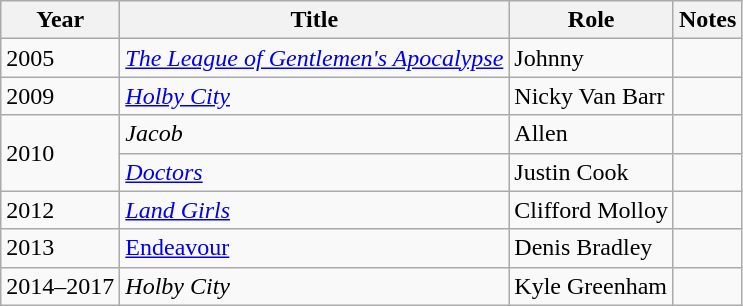<table class="wikitable">
<tr>
<th>Year</th>
<th>Title</th>
<th>Role</th>
<th>Notes</th>
</tr>
<tr>
<td>2005</td>
<td><em><a href='#'>The League of Gentlemen's Apocalypse</a></em></td>
<td>Johnny</td>
<td></td>
</tr>
<tr>
<td>2009</td>
<td><em><a href='#'>Holby City</a></em></td>
<td>Nicky Van Barr</td>
<td></td>
</tr>
<tr>
<td rowspan=2>2010</td>
<td><em>Jacob</em></td>
<td>Allen</td>
<td></td>
</tr>
<tr>
<td><em><a href='#'>Doctors</a></em></td>
<td>Justin Cook</td>
<td></td>
</tr>
<tr>
<td>2012</td>
<td><em><a href='#'>Land Girls</a></em></td>
<td>Clifford Molloy</td>
<td></td>
</tr>
<tr>
<td>2013</td>
<td><a href='#'>Endeavour</a></td>
<td>Denis Bradley</td>
<td></td>
</tr>
<tr>
<td>2014–2017</td>
<td><em>Holby City</em></td>
<td>Kyle Greenham</td>
<td></td>
</tr>
</table>
